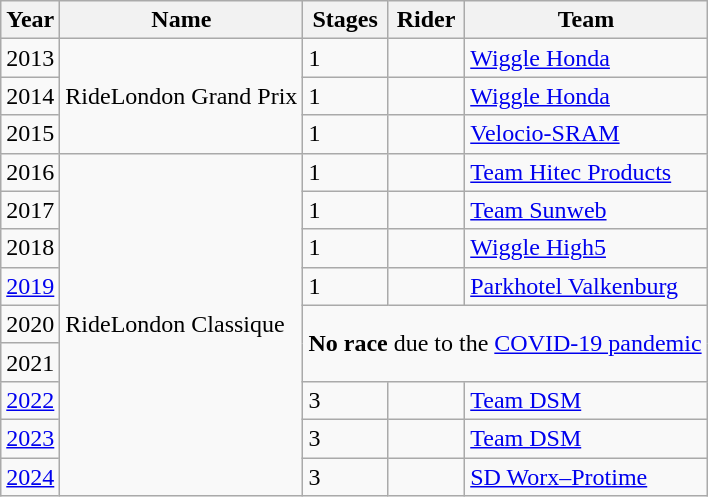<table class="wikitable" style="font-size: 100%">
<tr>
<th>Year</th>
<th>Name</th>
<th>Stages</th>
<th>Rider</th>
<th>Team</th>
</tr>
<tr>
<td>2013</td>
<td rowspan="3">RideLondon Grand Prix</td>
<td>1</td>
<td></td>
<td><a href='#'>Wiggle Honda</a></td>
</tr>
<tr>
<td>2014</td>
<td>1</td>
<td></td>
<td><a href='#'>Wiggle Honda</a></td>
</tr>
<tr>
<td>2015</td>
<td>1</td>
<td></td>
<td><a href='#'>Velocio-SRAM</a></td>
</tr>
<tr>
<td>2016</td>
<td rowspan="9">RideLondon Classique</td>
<td>1</td>
<td></td>
<td><a href='#'>Team Hitec Products</a></td>
</tr>
<tr>
<td>2017</td>
<td>1</td>
<td></td>
<td><a href='#'>Team Sunweb</a></td>
</tr>
<tr>
<td>2018</td>
<td>1</td>
<td></td>
<td><a href='#'>Wiggle High5</a></td>
</tr>
<tr>
<td><a href='#'>2019</a></td>
<td>1</td>
<td></td>
<td><a href='#'>Parkhotel Valkenburg</a></td>
</tr>
<tr>
<td>2020</td>
<td colspan="3" rowspan="2"><strong>No race</strong> due to the <a href='#'>COVID-19 pandemic</a></td>
</tr>
<tr>
<td>2021</td>
</tr>
<tr>
<td><a href='#'>2022</a></td>
<td>3</td>
<td></td>
<td><a href='#'>Team DSM</a></td>
</tr>
<tr>
<td><a href='#'>2023</a></td>
<td>3</td>
<td></td>
<td><a href='#'>Team DSM</a></td>
</tr>
<tr>
<td><a href='#'>2024</a></td>
<td>3</td>
<td></td>
<td><a href='#'>SD Worx–Protime</a></td>
</tr>
</table>
